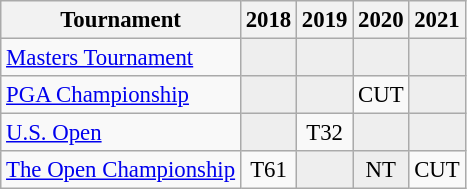<table class="wikitable" style="font-size:95%;text-align:center;">
<tr>
<th>Tournament</th>
<th>2018</th>
<th>2019</th>
<th>2020</th>
<th>2021</th>
</tr>
<tr>
<td align=left><a href='#'>Masters Tournament</a></td>
<td style="background:#eeeeee;"></td>
<td style="background:#eeeeee;"></td>
<td style="background:#eeeeee;"></td>
<td style="background:#eeeeee;"></td>
</tr>
<tr>
<td align=left><a href='#'>PGA Championship</a></td>
<td style="background:#eeeeee;"></td>
<td style="background:#eeeeee;"></td>
<td>CUT</td>
<td style="background:#eeeeee;"></td>
</tr>
<tr>
<td align=left><a href='#'>U.S. Open</a></td>
<td style="background:#eeeeee;"></td>
<td>T32</td>
<td style="background:#eeeeee;"></td>
<td style="background:#eeeeee;"></td>
</tr>
<tr>
<td align=left><a href='#'>The Open Championship</a></td>
<td>T61</td>
<td style="background:#eeeeee;"></td>
<td style="background:#eeeeee;">NT</td>
<td>CUT</td>
</tr>
</table>
